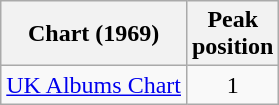<table class="wikitable">
<tr>
<th>Chart (1969)</th>
<th>Peak<br>position</th>
</tr>
<tr>
<td><a href='#'>UK Albums Chart</a></td>
<td align="center">1</td>
</tr>
</table>
